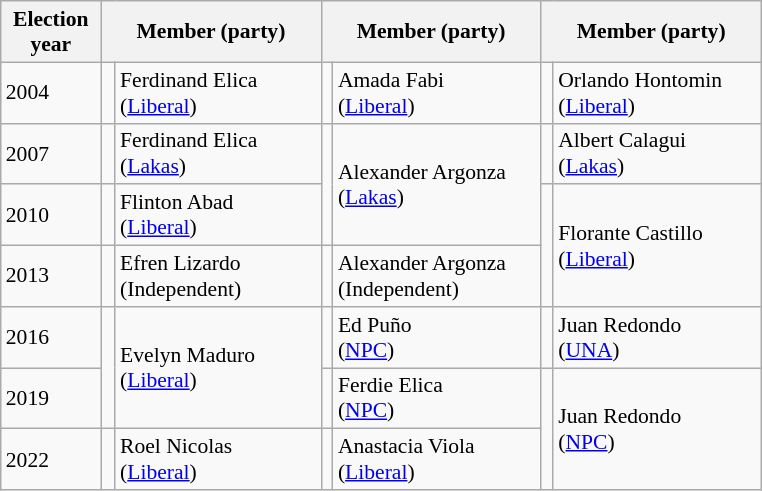<table class=wikitable style="font-size:90%">
<tr>
<th width=60px>Election<br>year</th>
<th colspan=2 width=140px>Member (party)</th>
<th colspan=2 width=140px>Member (party)</th>
<th colspan=2 width=140px>Member (party)</th>
</tr>
<tr>
<td>2004</td>
<td bgcolor=></td>
<td>Ferdinand Elica<br>(<a href='#'>Liberal</a>)</td>
<td bgcolor=></td>
<td>Amada Fabi<br>(<a href='#'>Liberal</a>)</td>
<td bgcolor=></td>
<td>Orlando Hontomin<br>(<a href='#'>Liberal</a>)</td>
</tr>
<tr>
<td>2007</td>
<td bgcolor=></td>
<td>Ferdinand Elica<br>(<a href='#'>Lakas</a>)</td>
<td rowspan=2 bgcolor=></td>
<td rowspan=2>Alexander Argonza<br>(<a href='#'>Lakas</a>)</td>
<td bgcolor=></td>
<td>Albert Calagui<br>(<a href='#'>Lakas</a>)</td>
</tr>
<tr>
<td>2010</td>
<td bgcolor=></td>
<td>Flinton Abad<br>(<a href='#'>Liberal</a>)</td>
<td rowspan=2 bgcolor=></td>
<td rowspan=2>Florante Castillo<br>(<a href='#'>Liberal</a>)</td>
</tr>
<tr>
<td>2013</td>
<td bgcolor=></td>
<td>Efren Lizardo<br>(Independent)</td>
<td bgcolor=></td>
<td>Alexander Argonza<br>(Independent)</td>
</tr>
<tr>
<td>2016</td>
<td rowspan=2 bgcolor=></td>
<td rowspan=2>Evelyn Maduro<br>(<a href='#'>Liberal</a>)</td>
<td bgcolor=></td>
<td>Ed Puño<br>(<a href='#'>NPC</a>)</td>
<td bgcolor=></td>
<td>Juan Redondo<br>(<a href='#'>UNA</a>)</td>
</tr>
<tr>
<td>2019</td>
<td bgcolor=></td>
<td>Ferdie Elica<br>(<a href='#'>NPC</a>)</td>
<td rowspan=2 bgcolor=></td>
<td rowspan=2>Juan Redondo<br>(<a href='#'>NPC</a>)</td>
</tr>
<tr>
<td>2022</td>
<td bgcolor=></td>
<td>Roel Nicolas<br>(<a href='#'>Liberal</a>)</td>
<td bgcolor=></td>
<td>Anastacia Viola<br>(<a href='#'>Liberal</a>)</td>
</tr>
</table>
